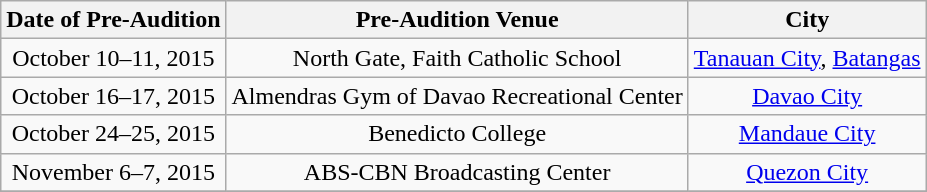<table class="wikitable" style="text-align:center; font-size:100%" width=auto">
<tr>
<th>Date of Pre-Audition</th>
<th>Pre-Audition Venue</th>
<th>City</th>
</tr>
<tr>
<td>October 10–11, 2015</td>
<td>North Gate, Faith Catholic School</td>
<td><a href='#'>Tanauan City</a>, <a href='#'>Batangas</a></td>
</tr>
<tr>
<td>October 16–17, 2015</td>
<td>Almendras Gym of Davao Recreational Center</td>
<td><a href='#'>Davao City</a></td>
</tr>
<tr>
<td>October 24–25, 2015</td>
<td>Benedicto College</td>
<td><a href='#'>Mandaue City</a></td>
</tr>
<tr>
<td>November 6–7, 2015</td>
<td>ABS-CBN Broadcasting Center</td>
<td><a href='#'>Quezon City</a></td>
</tr>
<tr>
</tr>
</table>
